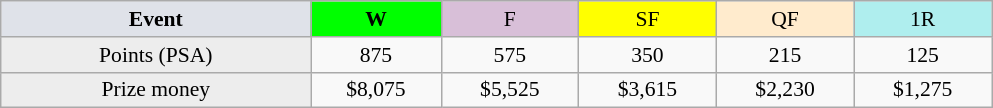<table class=wikitable style=font-size:90%;text-align:center>
<tr>
<td width=200 colspan=1 bgcolor=#dfe2e9><strong>Event</strong></td>
<td width=80 bgcolor=lime><strong>W</strong></td>
<td width=85 bgcolor=#D8BFD8>F</td>
<td width=85 bgcolor=#FFFF00>SF</td>
<td width=85 bgcolor=#ffebcd>QF</td>
<td width=85 bgcolor=#afeeee>1R</td>
</tr>
<tr>
<td style="background:#ededed;">Points (PSA)</td>
<td>875</td>
<td>575</td>
<td>350</td>
<td>215</td>
<td>125</td>
</tr>
<tr>
<td style="background:#ededed;">Prize money</td>
<td>$8,075</td>
<td>$5,525</td>
<td>$3,615</td>
<td>$2,230</td>
<td>$1,275</td>
</tr>
</table>
